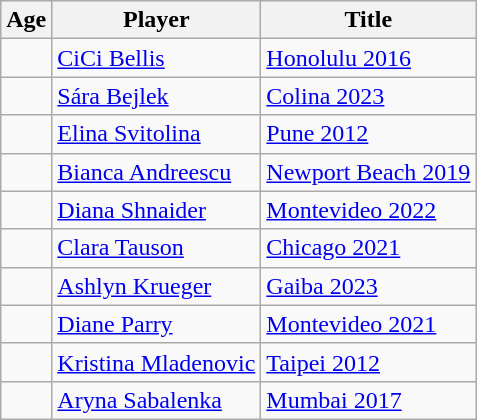<table class="wikitable nowrap">
<tr>
<th>Age</th>
<th>Player</th>
<th>Title</th>
</tr>
<tr>
<td></td>
<td> <a href='#'>CiCi Bellis</a></td>
<td><a href='#'>Honolulu 2016</a></td>
</tr>
<tr>
<td></td>
<td> <a href='#'>Sára Bejlek</a></td>
<td><a href='#'>Colina 2023</a></td>
</tr>
<tr>
<td></td>
<td> <a href='#'>Elina Svitolina</a></td>
<td><a href='#'>Pune 2012</a></td>
</tr>
<tr>
<td></td>
<td> <a href='#'>Bianca Andreescu</a></td>
<td><a href='#'>Newport Beach 2019</a></td>
</tr>
<tr>
<td></td>
<td> <a href='#'>Diana Shnaider</a></td>
<td><a href='#'>Montevideo 2022</a></td>
</tr>
<tr>
<td></td>
<td> <a href='#'>Clara Tauson</a></td>
<td><a href='#'>Chicago 2021</a></td>
</tr>
<tr>
<td></td>
<td> <a href='#'>Ashlyn Krueger</a></td>
<td><a href='#'>Gaiba 2023</a></td>
</tr>
<tr>
<td></td>
<td> <a href='#'>Diane Parry</a></td>
<td><a href='#'>Montevideo 2021</a></td>
</tr>
<tr>
<td></td>
<td> <a href='#'>Kristina Mladenovic</a></td>
<td><a href='#'>Taipei 2012</a></td>
</tr>
<tr>
<td></td>
<td> <a href='#'>Aryna Sabalenka</a></td>
<td><a href='#'>Mumbai 2017</a></td>
</tr>
</table>
